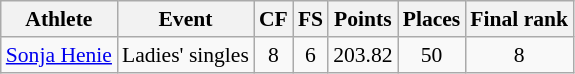<table class="wikitable" border="1" style="font-size:90%">
<tr>
<th>Athlete</th>
<th>Event</th>
<th>CF</th>
<th>FS</th>
<th>Points</th>
<th>Places</th>
<th>Final rank</th>
</tr>
<tr align=center>
<td align=left><a href='#'>Sonja Henie</a></td>
<td>Ladies' singles</td>
<td>8</td>
<td>6</td>
<td>203.82</td>
<td>50</td>
<td>8</td>
</tr>
</table>
